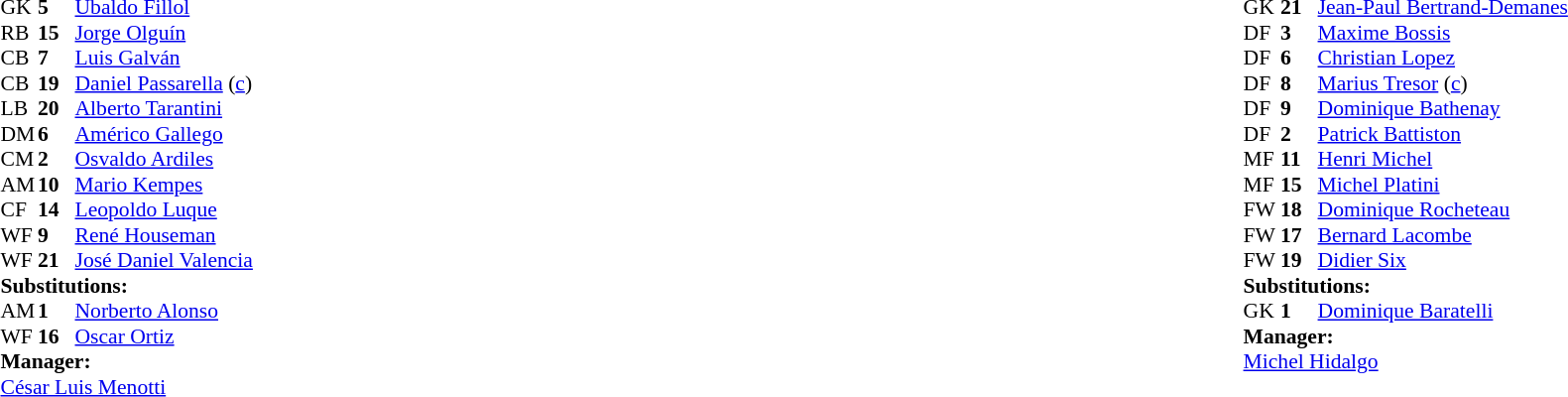<table width="100%">
<tr>
<td valign="top" width="50%"><br><table style="font-size: 90%" cellspacing="0" cellpadding="0">
<tr>
<th width="25"></th>
<th width="25"></th>
</tr>
<tr>
<td>GK</td>
<td><strong>5</strong></td>
<td><a href='#'>Ubaldo Fillol</a></td>
</tr>
<tr>
<td>RB</td>
<td><strong>15</strong></td>
<td><a href='#'>Jorge Olguín</a></td>
</tr>
<tr>
<td>CB</td>
<td><strong>7</strong></td>
<td><a href='#'>Luis Galván</a></td>
</tr>
<tr>
<td>CB</td>
<td><strong>19</strong></td>
<td><a href='#'>Daniel Passarella</a> (<a href='#'>c</a>)</td>
</tr>
<tr>
<td>LB</td>
<td><strong>20</strong></td>
<td><a href='#'>Alberto Tarantini</a></td>
</tr>
<tr>
<td>DM</td>
<td><strong>6</strong></td>
<td><a href='#'>Américo Gallego</a></td>
</tr>
<tr>
<td>CM</td>
<td><strong>2</strong></td>
<td><a href='#'>Osvaldo Ardiles</a></td>
</tr>
<tr>
<td>AM</td>
<td><strong>10</strong></td>
<td><a href='#'>Mario Kempes</a></td>
</tr>
<tr>
<td>CF</td>
<td><strong>14</strong></td>
<td><a href='#'>Leopoldo Luque</a></td>
</tr>
<tr>
<td>WF</td>
<td><strong>9</strong></td>
<td><a href='#'>René Houseman</a></td>
</tr>
<tr>
<td>WF</td>
<td><strong>21</strong></td>
<td><a href='#'>José Daniel Valencia</a></td>
<td></td>
<td></td>
</tr>
<tr>
<td colspan=3><strong>Substitutions:</strong></td>
</tr>
<tr>
<td>AM</td>
<td><strong>1</strong></td>
<td><a href='#'>Norberto Alonso</a></td>
<td></td>
<td></td>
<td></td>
</tr>
<tr>
<td>WF</td>
<td><strong>16</strong></td>
<td><a href='#'>Oscar Ortiz</a></td>
<td></td>
<td></td>
<td></td>
</tr>
<tr>
<td colspan=3><strong>Manager:</strong></td>
</tr>
<tr>
<td colspan=3><a href='#'>César Luis Menotti</a></td>
</tr>
</table>
</td>
<td valign="top" width="50%"><br><table style="font-size: 90%" cellspacing="0" cellpadding="0" align="center">
<tr>
<th width=25></th>
<th width=25></th>
</tr>
<tr>
<td>GK</td>
<td><strong>21</strong></td>
<td><a href='#'>Jean-Paul Bertrand-Demanes</a></td>
<td></td>
<td></td>
</tr>
<tr>
<td>DF</td>
<td><strong>3</strong></td>
<td><a href='#'>Maxime Bossis</a></td>
</tr>
<tr>
<td>DF</td>
<td><strong>6</strong></td>
<td><a href='#'>Christian Lopez</a></td>
</tr>
<tr>
<td>DF</td>
<td><strong>8</strong></td>
<td><a href='#'>Marius Tresor</a> (<a href='#'>c</a>)</td>
</tr>
<tr>
<td>DF</td>
<td><strong>9</strong></td>
<td><a href='#'>Dominique Bathenay</a></td>
</tr>
<tr>
<td>DF</td>
<td><strong>2</strong></td>
<td><a href='#'>Patrick Battiston</a></td>
</tr>
<tr>
<td>MF</td>
<td><strong>11</strong></td>
<td><a href='#'>Henri Michel</a></td>
</tr>
<tr>
<td>MF</td>
<td><strong>15</strong></td>
<td><a href='#'>Michel Platini</a></td>
</tr>
<tr>
<td>FW</td>
<td><strong>18</strong></td>
<td><a href='#'>Dominique Rocheteau</a></td>
</tr>
<tr>
<td>FW</td>
<td><strong>17</strong></td>
<td><a href='#'>Bernard Lacombe</a></td>
</tr>
<tr>
<td>FW</td>
<td><strong>19</strong></td>
<td><a href='#'>Didier Six</a></td>
<td></td>
</tr>
<tr>
<td colspan=3><strong>Substitutions:</strong></td>
</tr>
<tr>
<td>GK</td>
<td><strong>1</strong></td>
<td><a href='#'>Dominique Baratelli</a></td>
<td></td>
<td></td>
</tr>
<tr>
<td colspan=3><strong>Manager:</strong></td>
</tr>
<tr>
<td colspan=4><a href='#'>Michel Hidalgo</a></td>
</tr>
</table>
</td>
</tr>
</table>
